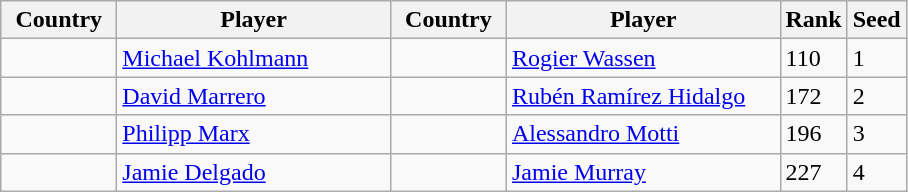<table class="sortable wikitable">
<tr>
<th width="70">Country</th>
<th width="175">Player</th>
<th width="70">Country</th>
<th width="175">Player</th>
<th>Rank</th>
<th>Seed</th>
</tr>
<tr>
<td></td>
<td><a href='#'>Michael Kohlmann</a></td>
<td></td>
<td><a href='#'>Rogier Wassen</a></td>
<td>110</td>
<td>1</td>
</tr>
<tr>
<td></td>
<td><a href='#'>David Marrero</a></td>
<td></td>
<td><a href='#'>Rubén Ramírez Hidalgo</a></td>
<td>172</td>
<td>2</td>
</tr>
<tr>
<td></td>
<td><a href='#'>Philipp Marx</a></td>
<td></td>
<td><a href='#'>Alessandro Motti</a></td>
<td>196</td>
<td>3</td>
</tr>
<tr>
<td></td>
<td><a href='#'>Jamie Delgado</a></td>
<td></td>
<td><a href='#'>Jamie Murray</a></td>
<td>227</td>
<td>4</td>
</tr>
</table>
